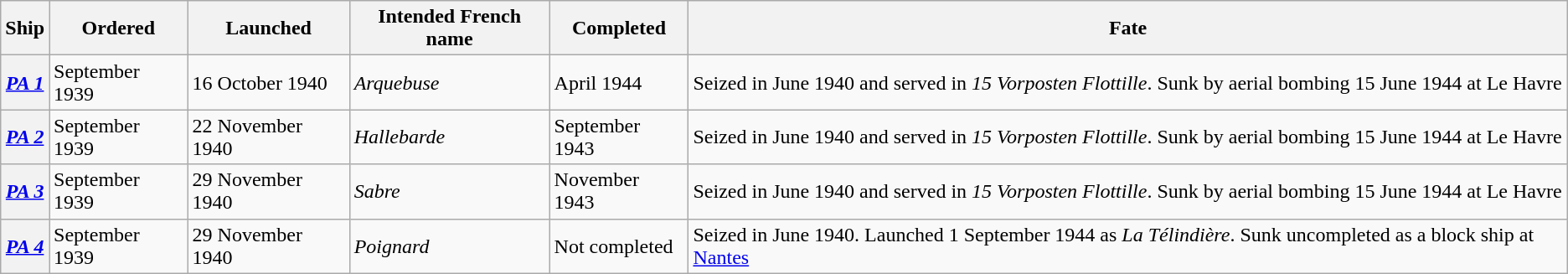<table class="wikitable plainrowheaders">
<tr>
<th scope="col">Ship</th>
<th scope="col">Ordered</th>
<th scope="col">Launched</th>
<th scope="col">Intended French name</th>
<th scope="col">Completed</th>
<th scope="col">Fate</th>
</tr>
<tr>
<th scope="row"><em><a href='#'>PA 1</a></em></th>
<td>September 1939</td>
<td>16 October 1940</td>
<td><em>Arquebuse</em></td>
<td>April 1944</td>
<td>Seized in June 1940 and served in <em>15 Vorposten Flottille</em>. Sunk by aerial bombing 15 June 1944 at Le Havre</td>
</tr>
<tr>
<th scope="row"><em><a href='#'>PA 2</a></em></th>
<td>September 1939</td>
<td>22 November 1940</td>
<td><em>Hallebarde</em></td>
<td>September 1943</td>
<td>Seized in June 1940 and served in <em>15 Vorposten Flottille</em>. Sunk by aerial bombing 15 June 1944 at Le Havre</td>
</tr>
<tr>
<th scope="row"><em><a href='#'>PA 3</a></em></th>
<td>September 1939</td>
<td>29 November 1940</td>
<td><em>Sabre</em></td>
<td>November 1943</td>
<td>Seized in June 1940 and served in <em>15 Vorposten Flottille</em>. Sunk by aerial bombing 15 June 1944 at Le Havre</td>
</tr>
<tr>
<th scope="row"><em><a href='#'>PA 4</a></em></th>
<td>September 1939</td>
<td>29 November 1940</td>
<td><em>Poignard</em></td>
<td>Not completed</td>
<td>Seized in June 1940. Launched 1 September 1944 as <em>La Télindière</em>. Sunk uncompleted as a block ship at <a href='#'>Nantes</a></td>
</tr>
</table>
